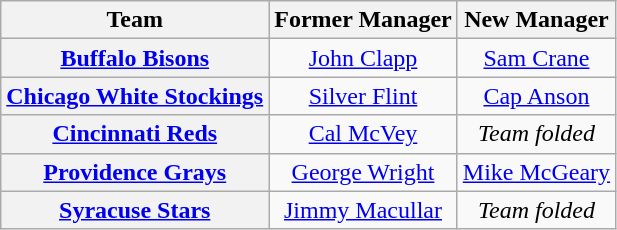<table class="wikitable plainrowheaders" style="text-align:center;">
<tr>
<th scope="col">Team</th>
<th scope="col">Former Manager</th>
<th scope="col">New Manager</th>
</tr>
<tr>
<th scope="row" style="text-align:center;"><a href='#'>Buffalo Bisons</a></th>
<td><a href='#'>John Clapp</a></td>
<td><a href='#'>Sam Crane</a></td>
</tr>
<tr>
<th scope="row" style="text-align:center;"><a href='#'>Chicago White Stockings</a></th>
<td><a href='#'>Silver Flint</a></td>
<td><a href='#'>Cap Anson</a></td>
</tr>
<tr>
<th scope="row" style="text-align:center;"><a href='#'>Cincinnati Reds</a></th>
<td><a href='#'>Cal McVey</a></td>
<td><em>Team folded</em></td>
</tr>
<tr>
<th scope="row" style="text-align:center;"><a href='#'>Providence Grays</a></th>
<td><a href='#'>George Wright</a></td>
<td><a href='#'>Mike McGeary</a></td>
</tr>
<tr>
<th scope="row" style="text-align:center;"><a href='#'>Syracuse Stars</a></th>
<td><a href='#'>Jimmy Macullar</a></td>
<td><em>Team folded</em></td>
</tr>
</table>
